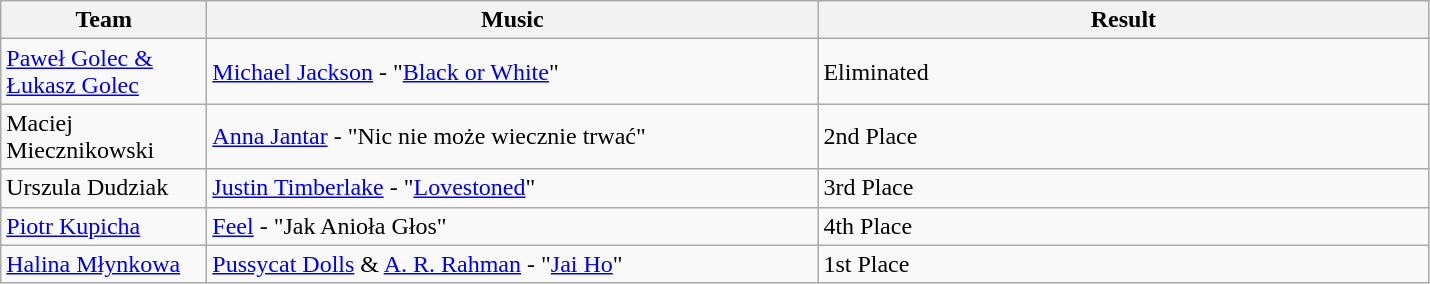<table class="wikitable">
<tr>
<th style="width:130px;">Team</th>
<th style="width:400px;">Music</th>
<th style="width:400px;">Result</th>
</tr>
<tr>
<td><a href='#'>Paweł Golec & Łukasz Golec</a></td>
<td><a href='#'>Michael Jackson</a> - "<a href='#'>Black or White</a>"</td>
<td>Eliminated</td>
</tr>
<tr>
<td>Maciej Miecznikowski</td>
<td><a href='#'>Anna Jantar</a> - "Nic nie może wiecznie trwać"</td>
<td>2nd Place</td>
</tr>
<tr>
<td>Urszula Dudziak</td>
<td><a href='#'>Justin Timberlake</a> - "<a href='#'>Lovestoned</a>"</td>
<td>3rd Place</td>
</tr>
<tr>
<td><a href='#'>Piotr Kupicha</a></td>
<td><a href='#'>Feel</a> - "Jak Anioła Głos"</td>
<td>4th Place</td>
</tr>
<tr>
<td><a href='#'>Halina Młynkowa</a></td>
<td><a href='#'>Pussycat Dolls</a> & <a href='#'>A. R. Rahman</a> - "<a href='#'>Jai Ho</a>"</td>
<td>1st Place</td>
</tr>
</table>
